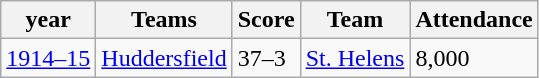<table class="wikitable">
<tr>
<th>year</th>
<th>Teams</th>
<th>Score</th>
<th>Team</th>
<th>Attendance</th>
</tr>
<tr>
<td><a href='#'>1914–15</a></td>
<td> <a href='#'>Huddersfield</a></td>
<td>37–3</td>
<td> <a href='#'>St. Helens</a></td>
<td>8,000</td>
</tr>
</table>
